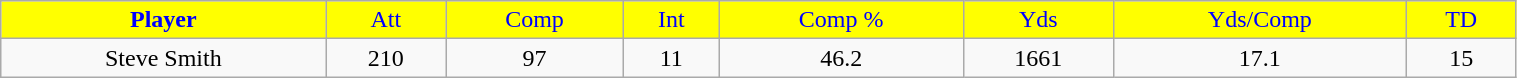<table class="wikitable" width="80%">
<tr align="center"  style="background:yellow;color:blue;">
<td><strong>Player</strong></td>
<td>Att</td>
<td>Comp</td>
<td>Int</td>
<td>Comp %</td>
<td>Yds</td>
<td>Yds/Comp</td>
<td>TD</td>
</tr>
<tr align="center" bgcolor="">
<td>Steve Smith</td>
<td>210</td>
<td>97</td>
<td>11</td>
<td>46.2</td>
<td>1661</td>
<td>17.1</td>
<td>15</td>
</tr>
</table>
